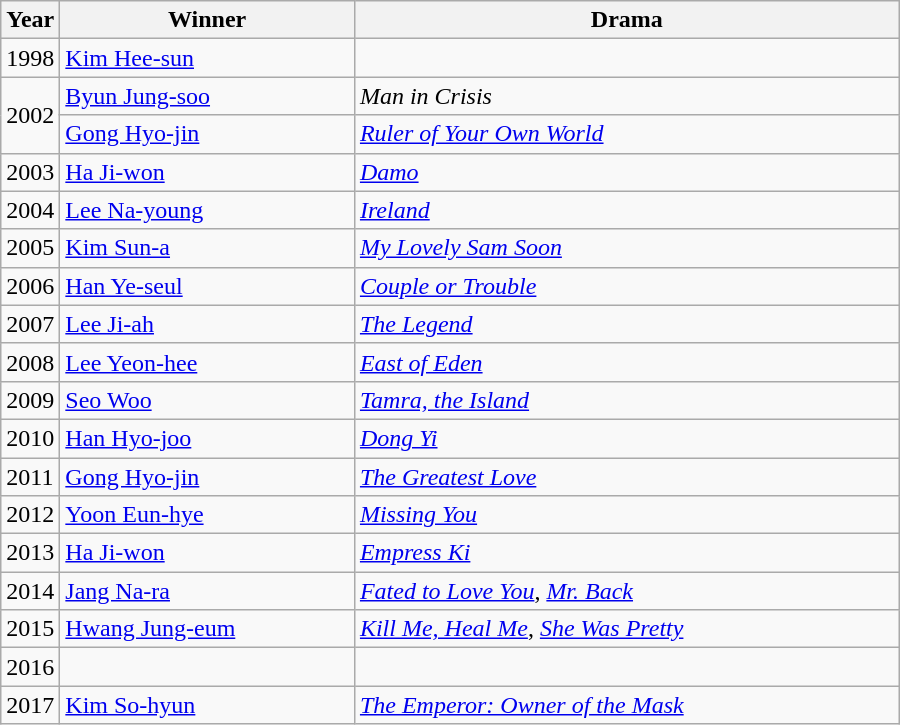<table class="wikitable" style="width:600px">
<tr>
<th width=10>Year</th>
<th>Winner</th>
<th>Drama</th>
</tr>
<tr>
<td>1998</td>
<td><a href='#'>Kim Hee-sun</a></td>
<td></td>
</tr>
<tr>
<td rowspan=2>2002</td>
<td><a href='#'>Byun Jung-soo</a></td>
<td><em>Man in Crisis</em></td>
</tr>
<tr>
<td><a href='#'>Gong Hyo-jin</a></td>
<td><em><a href='#'>Ruler of Your Own World</a></em></td>
</tr>
<tr>
<td>2003</td>
<td><a href='#'>Ha Ji-won</a></td>
<td><em><a href='#'>Damo</a></em></td>
</tr>
<tr>
<td>2004</td>
<td><a href='#'>Lee Na-young</a></td>
<td><em><a href='#'>Ireland</a></em></td>
</tr>
<tr>
<td>2005</td>
<td><a href='#'>Kim Sun-a</a></td>
<td><em><a href='#'>My Lovely Sam Soon</a></em></td>
</tr>
<tr>
<td>2006</td>
<td><a href='#'>Han Ye-seul</a></td>
<td><em><a href='#'>Couple or Trouble</a></em></td>
</tr>
<tr>
<td>2007</td>
<td><a href='#'>Lee Ji-ah</a></td>
<td><em><a href='#'>The Legend</a></em></td>
</tr>
<tr>
<td>2008</td>
<td><a href='#'>Lee Yeon-hee</a></td>
<td><em><a href='#'>East of Eden</a></em></td>
</tr>
<tr>
<td>2009</td>
<td><a href='#'>Seo Woo</a></td>
<td><em><a href='#'>Tamra, the Island</a></em></td>
</tr>
<tr>
<td>2010</td>
<td><a href='#'>Han Hyo-joo</a></td>
<td><em><a href='#'>Dong Yi</a></em></td>
</tr>
<tr>
<td>2011</td>
<td><a href='#'>Gong Hyo-jin</a></td>
<td><em><a href='#'>The Greatest Love</a></em></td>
</tr>
<tr>
<td>2012</td>
<td><a href='#'>Yoon Eun-hye</a></td>
<td><em><a href='#'>Missing You</a></em></td>
</tr>
<tr>
<td>2013</td>
<td><a href='#'>Ha Ji-won</a></td>
<td><em><a href='#'>Empress Ki</a></em></td>
</tr>
<tr>
<td>2014</td>
<td><a href='#'>Jang Na-ra</a></td>
<td><em><a href='#'>Fated to Love You</a></em>, <em><a href='#'>Mr. Back</a></em></td>
</tr>
<tr>
<td>2015</td>
<td><a href='#'>Hwang Jung-eum</a></td>
<td><em><a href='#'>Kill Me, Heal Me</a></em>, <em><a href='#'>She Was Pretty</a></em></td>
</tr>
<tr>
<td>2016</td>
<td></td>
<td></td>
</tr>
<tr>
<td>2017</td>
<td><a href='#'>Kim So-hyun</a></td>
<td><em><a href='#'>The Emperor: Owner of the Mask</a></em></td>
</tr>
</table>
